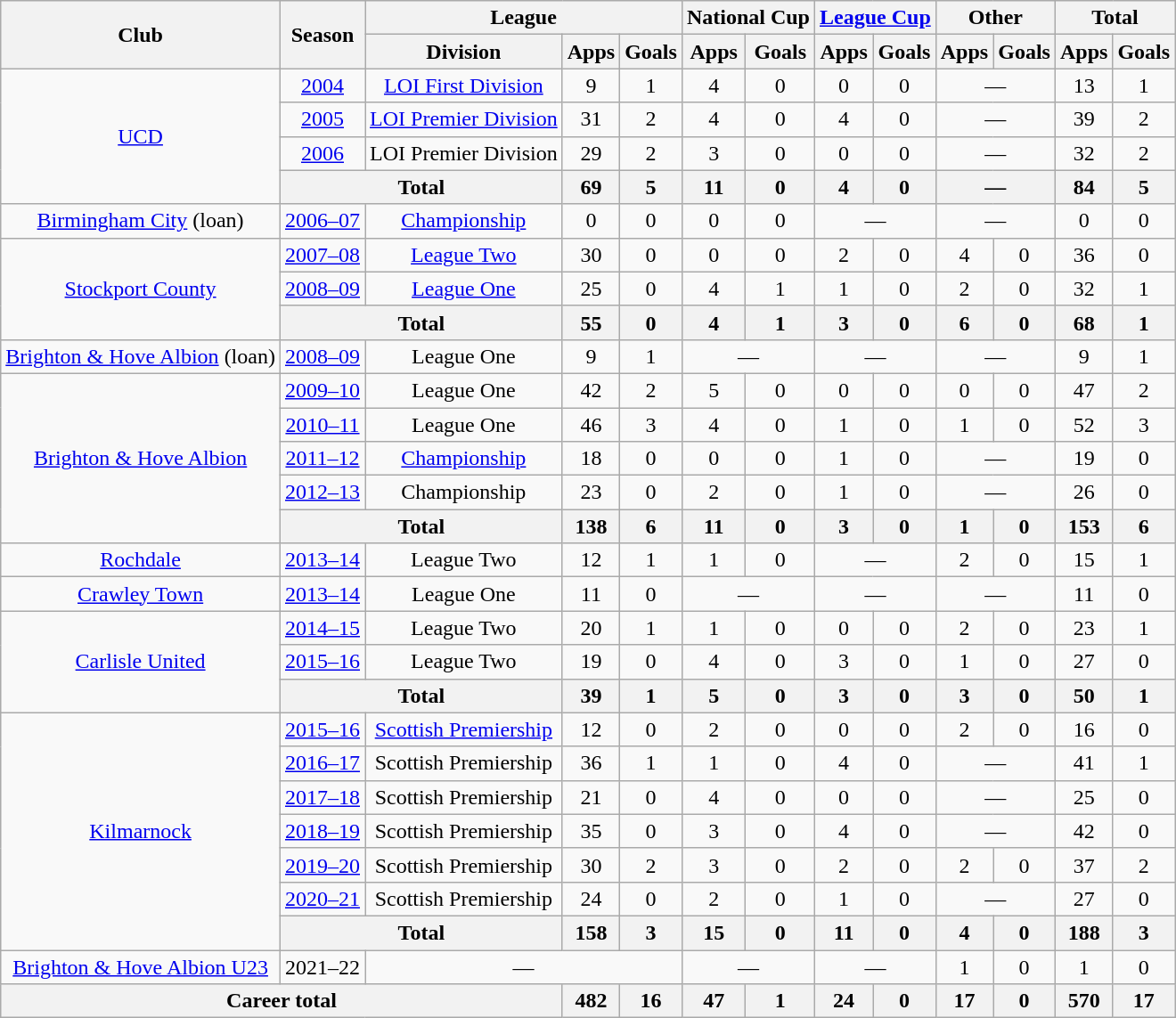<table class="wikitable" style="text-align:center">
<tr>
<th rowspan=2>Club</th>
<th rowspan=2>Season</th>
<th colspan=3>League</th>
<th colspan=2>National Cup</th>
<th colspan=2><a href='#'>League Cup</a></th>
<th colspan=2>Other</th>
<th colspan=2>Total</th>
</tr>
<tr>
<th>Division</th>
<th>Apps</th>
<th>Goals</th>
<th>Apps</th>
<th>Goals</th>
<th>Apps</th>
<th>Goals</th>
<th>Apps</th>
<th>Goals</th>
<th>Apps</th>
<th>Goals</th>
</tr>
<tr>
<td rowspan=4><a href='#'>UCD</a></td>
<td><a href='#'>2004</a></td>
<td><a href='#'>LOI First Division</a></td>
<td>9</td>
<td>1</td>
<td>4</td>
<td>0</td>
<td>0</td>
<td>0</td>
<td colspan=2>—</td>
<td>13</td>
<td>1</td>
</tr>
<tr>
<td><a href='#'>2005</a></td>
<td><a href='#'>LOI Premier Division</a></td>
<td>31</td>
<td>2</td>
<td>4</td>
<td>0</td>
<td>4</td>
<td>0</td>
<td colspan=2>—</td>
<td>39</td>
<td>2</td>
</tr>
<tr>
<td><a href='#'>2006</a></td>
<td>LOI Premier Division</td>
<td>29</td>
<td>2</td>
<td>3</td>
<td>0</td>
<td>0</td>
<td>0</td>
<td colspan=2>—</td>
<td>32</td>
<td>2</td>
</tr>
<tr>
<th colspan=2>Total</th>
<th>69</th>
<th>5</th>
<th>11</th>
<th>0</th>
<th>4</th>
<th>0</th>
<th colspan=2>—</th>
<th>84</th>
<th>5</th>
</tr>
<tr>
<td><a href='#'>Birmingham City</a> (loan)</td>
<td><a href='#'>2006–07</a></td>
<td><a href='#'>Championship</a></td>
<td>0</td>
<td>0</td>
<td>0</td>
<td>0</td>
<td colspan=2>—</td>
<td colspan=2>—</td>
<td>0</td>
<td>0</td>
</tr>
<tr>
<td rowspan=3><a href='#'>Stockport County</a></td>
<td><a href='#'>2007–08</a></td>
<td><a href='#'>League Two</a></td>
<td>30</td>
<td>0</td>
<td>0</td>
<td>0</td>
<td>2</td>
<td>0</td>
<td>4</td>
<td>0</td>
<td>36</td>
<td>0</td>
</tr>
<tr>
<td><a href='#'>2008–09</a></td>
<td><a href='#'>League One</a></td>
<td>25</td>
<td>0</td>
<td>4</td>
<td>1</td>
<td>1</td>
<td>0</td>
<td>2</td>
<td>0</td>
<td>32</td>
<td>1</td>
</tr>
<tr>
<th colspan=2>Total</th>
<th>55</th>
<th>0</th>
<th>4</th>
<th>1</th>
<th>3</th>
<th>0</th>
<th>6</th>
<th>0</th>
<th>68</th>
<th>1</th>
</tr>
<tr>
<td><a href='#'>Brighton & Hove Albion</a> (loan)</td>
<td><a href='#'>2008–09</a></td>
<td>League One</td>
<td>9</td>
<td>1</td>
<td colspan=2>—</td>
<td colspan=2>—</td>
<td colspan=2>—</td>
<td>9</td>
<td>1</td>
</tr>
<tr>
<td rowspan=5><a href='#'>Brighton & Hove Albion</a></td>
<td><a href='#'>2009–10</a></td>
<td>League One</td>
<td>42</td>
<td>2</td>
<td>5</td>
<td>0</td>
<td>0</td>
<td>0</td>
<td>0</td>
<td>0</td>
<td>47</td>
<td>2</td>
</tr>
<tr>
<td><a href='#'>2010–11</a></td>
<td>League One</td>
<td>46</td>
<td>3</td>
<td>4</td>
<td>0</td>
<td>1</td>
<td>0</td>
<td>1</td>
<td>0</td>
<td>52</td>
<td>3</td>
</tr>
<tr>
<td><a href='#'>2011–12</a></td>
<td><a href='#'>Championship</a></td>
<td>18</td>
<td>0</td>
<td>0</td>
<td>0</td>
<td>1</td>
<td>0</td>
<td colspan=2>—</td>
<td>19</td>
<td>0</td>
</tr>
<tr>
<td><a href='#'>2012–13</a></td>
<td>Championship</td>
<td>23</td>
<td>0</td>
<td>2</td>
<td>0</td>
<td>1</td>
<td>0</td>
<td colspan=2>—</td>
<td>26</td>
<td>0</td>
</tr>
<tr>
<th colspan=2>Total</th>
<th>138</th>
<th>6</th>
<th>11</th>
<th>0</th>
<th>3</th>
<th>0</th>
<th>1</th>
<th>0</th>
<th>153</th>
<th>6</th>
</tr>
<tr>
<td><a href='#'>Rochdale</a></td>
<td><a href='#'>2013–14</a></td>
<td>League Two</td>
<td>12</td>
<td>1</td>
<td>1</td>
<td>0</td>
<td colspan=2>—</td>
<td>2</td>
<td>0</td>
<td>15</td>
<td>1</td>
</tr>
<tr>
<td><a href='#'>Crawley Town</a></td>
<td><a href='#'>2013–14</a></td>
<td>League One</td>
<td>11</td>
<td>0</td>
<td colspan=2>—</td>
<td colspan=2>—</td>
<td colspan=2>—</td>
<td>11</td>
<td>0</td>
</tr>
<tr>
<td rowspan=3><a href='#'>Carlisle United</a></td>
<td><a href='#'>2014–15</a></td>
<td>League Two</td>
<td>20</td>
<td>1</td>
<td>1</td>
<td>0</td>
<td>0</td>
<td>0</td>
<td>2</td>
<td>0</td>
<td>23</td>
<td>1</td>
</tr>
<tr>
<td><a href='#'>2015–16</a></td>
<td>League Two</td>
<td>19</td>
<td>0</td>
<td>4</td>
<td>0</td>
<td>3</td>
<td>0</td>
<td>1</td>
<td>0</td>
<td>27</td>
<td>0</td>
</tr>
<tr>
<th colspan=2>Total</th>
<th>39</th>
<th>1</th>
<th>5</th>
<th>0</th>
<th>3</th>
<th>0</th>
<th>3</th>
<th>0</th>
<th>50</th>
<th>1</th>
</tr>
<tr>
<td rowspan=7><a href='#'>Kilmarnock</a></td>
<td><a href='#'>2015–16</a></td>
<td><a href='#'>Scottish Premiership</a></td>
<td>12</td>
<td>0</td>
<td>2</td>
<td>0</td>
<td>0</td>
<td>0</td>
<td>2</td>
<td>0</td>
<td>16</td>
<td>0</td>
</tr>
<tr>
<td><a href='#'>2016–17</a></td>
<td>Scottish Premiership</td>
<td>36</td>
<td>1</td>
<td>1</td>
<td>0</td>
<td>4</td>
<td>0</td>
<td colspan=2>—</td>
<td>41</td>
<td>1</td>
</tr>
<tr>
<td><a href='#'>2017–18</a></td>
<td>Scottish Premiership</td>
<td>21</td>
<td>0</td>
<td>4</td>
<td>0</td>
<td>0</td>
<td>0</td>
<td colspan=2>—</td>
<td>25</td>
<td>0</td>
</tr>
<tr>
<td><a href='#'>2018–19</a></td>
<td>Scottish Premiership</td>
<td>35</td>
<td>0</td>
<td>3</td>
<td>0</td>
<td>4</td>
<td>0</td>
<td colspan=2>—</td>
<td>42</td>
<td>0</td>
</tr>
<tr>
<td><a href='#'>2019–20</a></td>
<td>Scottish Premiership</td>
<td>30</td>
<td>2</td>
<td>3</td>
<td>0</td>
<td>2</td>
<td>0</td>
<td>2</td>
<td>0</td>
<td>37</td>
<td>2</td>
</tr>
<tr>
<td><a href='#'>2020–21</a></td>
<td>Scottish Premiership</td>
<td>24</td>
<td>0</td>
<td>2</td>
<td>0</td>
<td>1</td>
<td>0</td>
<td colspan=2>—</td>
<td>27</td>
<td>0</td>
</tr>
<tr>
<th colspan=2>Total</th>
<th>158</th>
<th>3</th>
<th>15</th>
<th>0</th>
<th>11</th>
<th>0</th>
<th>4</th>
<th>0</th>
<th>188</th>
<th>3</th>
</tr>
<tr>
<td><a href='#'>Brighton & Hove Albion U23</a></td>
<td>2021–22</td>
<td colspan=3>—</td>
<td colspan=2>—</td>
<td colspan=2>—</td>
<td>1</td>
<td>0</td>
<td>1</td>
<td>0</td>
</tr>
<tr>
<th colspan=3>Career total</th>
<th>482</th>
<th>16</th>
<th>47</th>
<th>1</th>
<th>24</th>
<th>0</th>
<th>17</th>
<th>0</th>
<th>570</th>
<th>17</th>
</tr>
</table>
